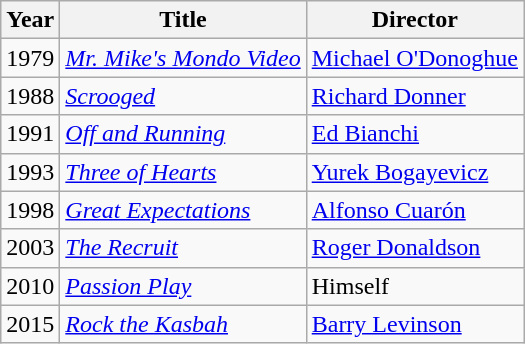<table class="wikitable">
<tr>
<th>Year</th>
<th>Title</th>
<th>Director</th>
</tr>
<tr>
<td>1979</td>
<td><em><a href='#'>Mr. Mike's Mondo Video</a></em></td>
<td><a href='#'>Michael O'Donoghue</a></td>
</tr>
<tr>
<td>1988</td>
<td><em><a href='#'>Scrooged</a></em></td>
<td><a href='#'>Richard Donner</a></td>
</tr>
<tr>
<td>1991</td>
<td><em><a href='#'>Off and Running</a></em></td>
<td><a href='#'>Ed Bianchi</a></td>
</tr>
<tr>
<td>1993</td>
<td><em><a href='#'>Three of Hearts</a></em></td>
<td><a href='#'>Yurek Bogayevicz</a></td>
</tr>
<tr>
<td>1998</td>
<td><em><a href='#'>Great Expectations</a></em></td>
<td><a href='#'>Alfonso Cuarón</a></td>
</tr>
<tr>
<td>2003</td>
<td><em><a href='#'>The Recruit</a></em></td>
<td><a href='#'>Roger Donaldson</a></td>
</tr>
<tr>
<td>2010</td>
<td><em><a href='#'>Passion Play</a></em></td>
<td>Himself</td>
</tr>
<tr>
<td>2015</td>
<td><em><a href='#'>Rock the Kasbah</a></em></td>
<td><a href='#'>Barry Levinson</a></td>
</tr>
</table>
